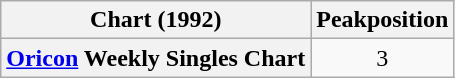<table class="wikitable plainrowheaders" style="text-align:center;">
<tr>
<th>Chart (1992)</th>
<th>Peakposition</th>
</tr>
<tr>
<th scope="row"><a href='#'>Oricon</a> Weekly Singles Chart</th>
<td>3</td>
</tr>
</table>
